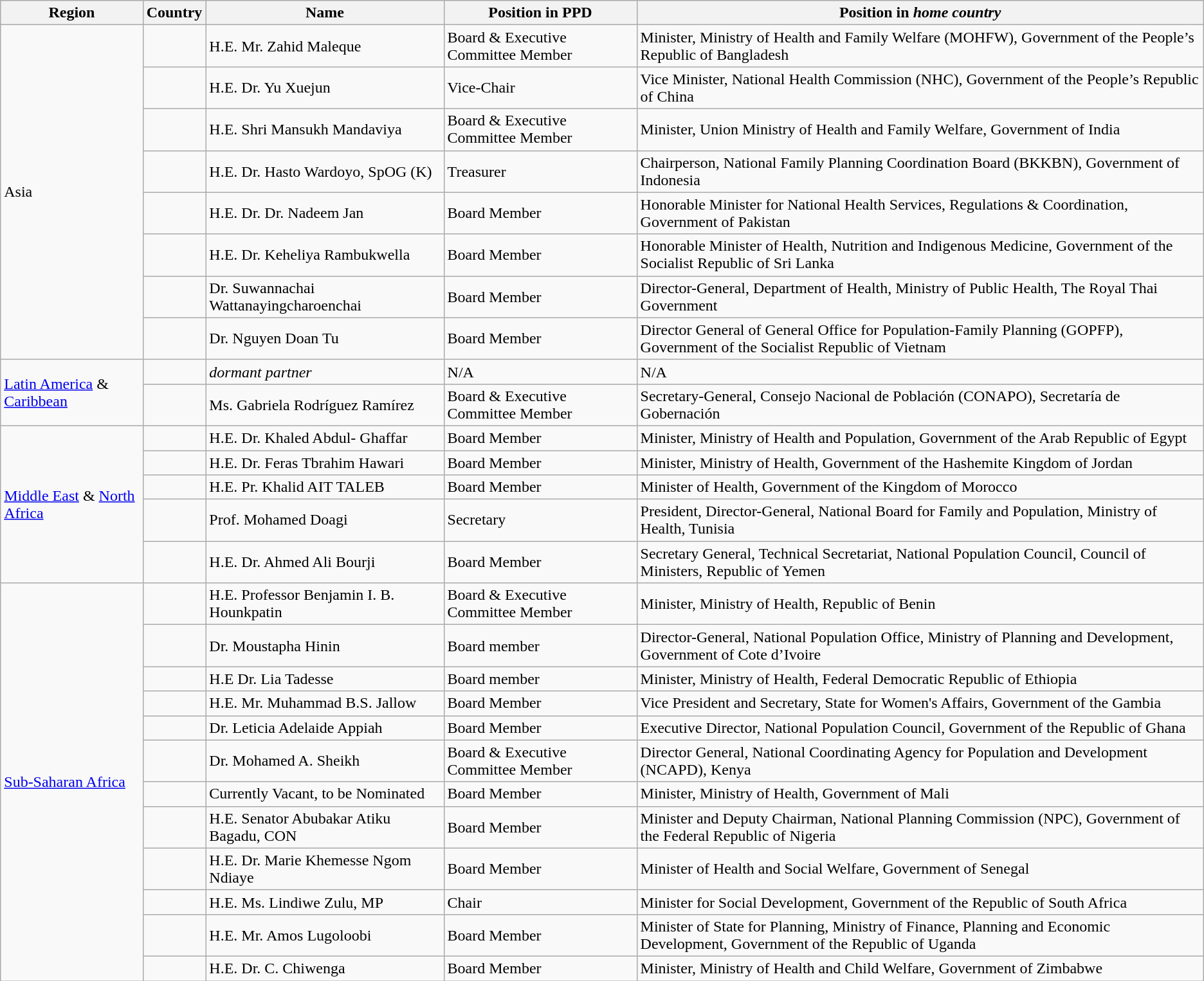<table class= "wikitable" border="1">
<tr>
<th>Region</th>
<th>Country</th>
<th>Name</th>
<th>Position in PPD</th>
<th>Position in <em>home country</em></th>
</tr>
<tr>
<td rowspan="8">Asia</td>
<td></td>
<td>H.E. Mr. Zahid Maleque</td>
<td>Board & Executive Committee Member</td>
<td>Minister, Ministry of Health and Family Welfare (MOHFW), Government of the People’s Republic of Bangladesh</td>
</tr>
<tr>
<td></td>
<td>H.E. Dr. Yu Xuejun</td>
<td>Vice-Chair</td>
<td>Vice Minister, National Health Commission (NHC), Government of the People’s Republic of China</td>
</tr>
<tr>
<td></td>
<td>H.E. Shri Mansukh Mandaviya</td>
<td>Board & Executive Committee Member</td>
<td>Minister, Union Ministry of Health and Family Welfare, Government of India</td>
</tr>
<tr>
<td></td>
<td>H.E. Dr. Hasto Wardoyo, SpOG (K)</td>
<td>Treasurer</td>
<td>Chairperson, National Family Planning Coordination Board (BKKBN), Government of Indonesia</td>
</tr>
<tr>
<td></td>
<td>H.E. Dr. Dr. Nadeem Jan</td>
<td>Board Member</td>
<td>Honorable Minister for National Health Services, Regulations & Coordination,<br>Government of Pakistan</td>
</tr>
<tr>
<td></td>
<td>H.E. Dr. Keheliya Rambukwella</td>
<td>Board Member</td>
<td>Honorable Minister of Health, Nutrition and Indigenous Medicine, Government of the Socialist Republic of Sri Lanka</td>
</tr>
<tr>
<td></td>
<td>Dr. Suwannachai Wattanayingcharoenchai</td>
<td>Board Member</td>
<td>Director-General, Department of Health, Ministry of Public Health, The Royal Thai Government</td>
</tr>
<tr>
<td></td>
<td>Dr. Nguyen Doan Tu</td>
<td>Board Member</td>
<td>Director General of General Office for Population-Family Planning (GOPFP), Government of the Socialist Republic of Vietnam</td>
</tr>
<tr>
<td rowspan="2"><a href='#'>Latin America</a> & <a href='#'>Caribbean</a></td>
<td></td>
<td><em>dormant partner</em></td>
<td>N/A</td>
<td>N/A</td>
</tr>
<tr>
<td></td>
<td>Ms. Gabriela Rodríguez Ramírez</td>
<td>Board & Executive Committee Member</td>
<td>Secretary-General, Consejo Nacional de Población (CONAPO), Secretaría de Gobernación</td>
</tr>
<tr>
<td rowspan="5"><a href='#'>Middle East</a> & <a href='#'>North Africa</a></td>
<td></td>
<td>H.E. Dr.  Khaled Abdul- Ghaffar</td>
<td>Board Member</td>
<td>Minister, Ministry of Health and Population, Government of the Arab Republic of Egypt</td>
</tr>
<tr>
<td></td>
<td>H.E. Dr. Feras Tbrahim Hawari</td>
<td>Board Member</td>
<td>Minister, Ministry of Health, Government of the Hashemite Kingdom of Jordan</td>
</tr>
<tr>
<td></td>
<td>H.E. Pr. Khalid AIT TALEB</td>
<td>Board Member</td>
<td>Minister of Health, Government of the Kingdom of Morocco</td>
</tr>
<tr>
<td></td>
<td>Prof.  Mohamed Doagi</td>
<td>Secretary</td>
<td>President, Director-General, National Board for Family and Population, Ministry of Health, Tunisia</td>
</tr>
<tr>
<td></td>
<td>H.E. Dr. Ahmed Ali Bourji</td>
<td>Board Member</td>
<td>Secretary General, Technical Secretariat, National Population Council, Council of Ministers, Republic of Yemen</td>
</tr>
<tr>
<td rowspan="12"><a href='#'>Sub-Saharan Africa</a></td>
<td></td>
<td>H.E. Professor Benjamin I. B. Hounkpatin</td>
<td>Board & Executive Committee Member</td>
<td>Minister, Ministry of Health, Republic of Benin</td>
</tr>
<tr>
<td></td>
<td>Dr. Moustapha Hinin</td>
<td>Board member</td>
<td>Director-General, National Population Office, Ministry of Planning and Development, Government of Cote d’Ivoire</td>
</tr>
<tr>
<td></td>
<td>H.E Dr. Lia Tadesse</td>
<td>Board member</td>
<td>Minister, Ministry of Health, Federal Democratic Republic of Ethiopia</td>
</tr>
<tr>
<td></td>
<td>H.E. Mr. Muhammad B.S. Jallow</td>
<td>Board Member</td>
<td>Vice President and Secretary, State for Women's Affairs, Government of the Gambia</td>
</tr>
<tr>
<td></td>
<td>Dr. Leticia Adelaide Appiah</td>
<td>Board Member</td>
<td>Executive Director, National Population Council, Government of the Republic of Ghana</td>
</tr>
<tr>
<td></td>
<td>Dr. Mohamed A. Sheikh</td>
<td>Board & Executive Committee Member</td>
<td>Director General, National Coordinating Agency for Population and Development (NCAPD), Kenya</td>
</tr>
<tr>
<td></td>
<td>Currently Vacant, to be Nominated</td>
<td>Board Member</td>
<td>Minister, Ministry of Health, Government of Mali</td>
</tr>
<tr>
<td></td>
<td>H.E. Senator Abubakar Atiku Bagadu, CON</td>
<td>Board Member</td>
<td>Minister and Deputy Chairman, National Planning Commission (NPC), Government of the Federal Republic of Nigeria</td>
</tr>
<tr>
<td></td>
<td>H.E. Dr. Marie Khemesse Ngom Ndiaye</td>
<td>Board Member</td>
<td>Minister of Health and Social Welfare, Government of Senegal</td>
</tr>
<tr>
<td></td>
<td>H.E. Ms. Lindiwe Zulu, MP</td>
<td>Chair</td>
<td>Minister for Social Development, Government of the Republic of South Africa</td>
</tr>
<tr>
<td></td>
<td>H.E. Mr. Amos Lugoloobi</td>
<td>Board Member</td>
<td>Minister of State for Planning, Ministry of Finance, Planning and Economic Development, Government of the Republic of Uganda</td>
</tr>
<tr>
<td></td>
<td>H.E. Dr. C. Chiwenga</td>
<td>Board Member</td>
<td>Minister, Ministry of Health and Child Welfare, Government of Zimbabwe</td>
</tr>
</table>
